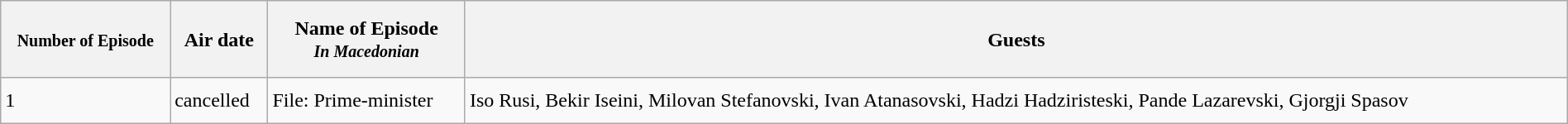<table class="wikitable sortable" style="width: 100%; height: 100px;">
<tr>
<th><small>Number of Episode</small></th>
<th>Air date</th>
<th>Name of Episode <br> <small><em>In Macedonian</em></small></th>
<th>Guests</th>
</tr>
<tr>
<td>1</td>
<td>cancelled</td>
<td>File: Prime-minister</td>
<td>Iso Rusi, Bekir Iseini, Milovan Stefanovski, Ivan Atanasovski, Hadzi Hadziristeski, Pande Lazarevski, Gjorgji Spasov</td>
</tr>
</table>
